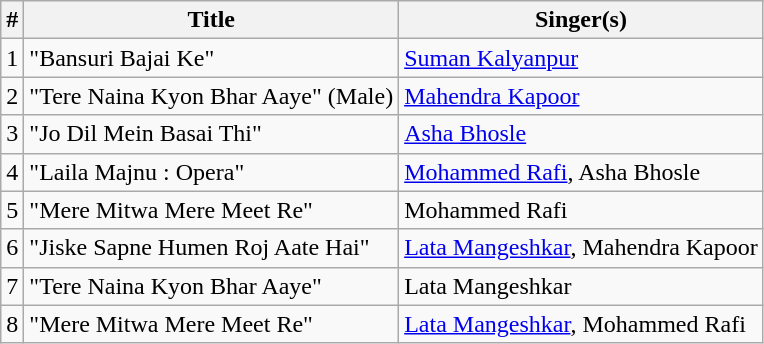<table class="wikitable">
<tr>
<th>#</th>
<th>Title</th>
<th>Singer(s)</th>
</tr>
<tr>
<td>1</td>
<td>"Bansuri Bajai Ke"</td>
<td><a href='#'>Suman Kalyanpur</a></td>
</tr>
<tr>
<td>2</td>
<td>"Tere Naina Kyon Bhar Aaye" (Male)</td>
<td><a href='#'>Mahendra Kapoor</a></td>
</tr>
<tr>
<td>3</td>
<td>"Jo Dil Mein Basai Thi"</td>
<td><a href='#'>Asha Bhosle</a></td>
</tr>
<tr>
<td>4</td>
<td>"Laila Majnu : Opera"</td>
<td><a href='#'>Mohammed Rafi</a>, Asha Bhosle</td>
</tr>
<tr>
<td>5</td>
<td>"Mere Mitwa Mere Meet Re"</td>
<td>Mohammed Rafi</td>
</tr>
<tr>
<td>6</td>
<td>"Jiske Sapne Humen Roj Aate Hai"</td>
<td><a href='#'>Lata Mangeshkar</a>, Mahendra Kapoor</td>
</tr>
<tr>
<td>7</td>
<td>"Tere Naina Kyon Bhar Aaye"</td>
<td>Lata Mangeshkar</td>
</tr>
<tr>
<td>8</td>
<td>"Mere Mitwa Mere Meet Re"</td>
<td><a href='#'>Lata Mangeshkar</a>, Mohammed Rafi</td>
</tr>
</table>
